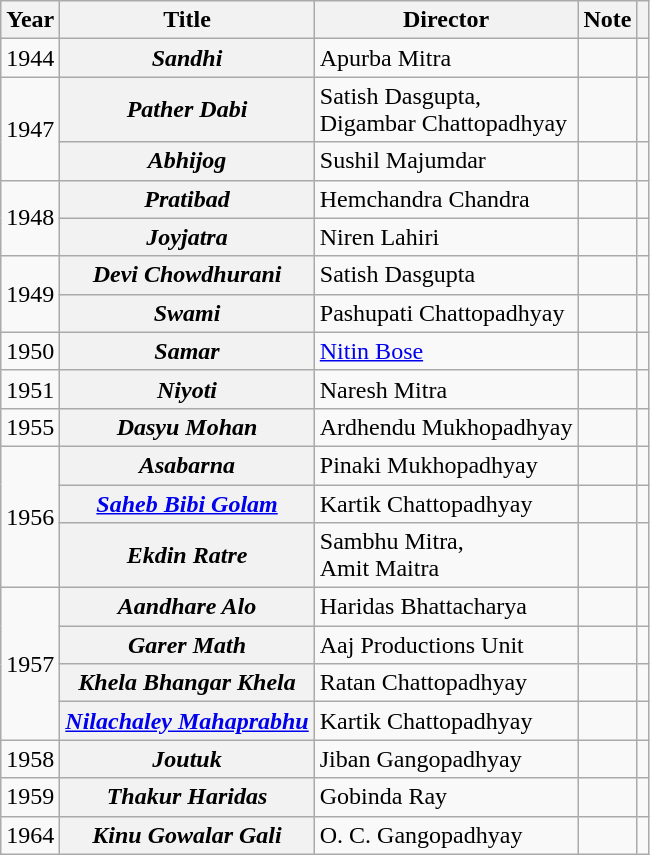<table class="wikitable">
<tr>
<th>Year</th>
<th>Title</th>
<th>Director</th>
<th>Note</th>
<th></th>
</tr>
<tr>
<td>1944</td>
<th scope="row"><strong><em>Sandhi</em></strong></th>
<td>Apurba Mitra</td>
<td></td>
<td></td>
</tr>
<tr>
<td rowspan="2">1947</td>
<th scope="row"><strong><em>Pather Dabi</em></strong></th>
<td>Satish Dasgupta,<br>Digambar Chattopadhyay</td>
<td></td>
<td></td>
</tr>
<tr>
<th scope="row"><strong><em>Abhijog</em></strong></th>
<td>Sushil Majumdar</td>
<td></td>
<td></td>
</tr>
<tr>
<td rowspan="2">1948</td>
<th scope="row"><strong><em>Pratibad</em></strong></th>
<td>Hemchandra Chandra</td>
<td></td>
<td></td>
</tr>
<tr>
<th scope="row"><strong><em>Joyjatra</em></strong></th>
<td>Niren Lahiri</td>
<td></td>
<td></td>
</tr>
<tr>
<td rowspan="2">1949</td>
<th scope="row"><strong><em>Devi Chowdhurani</em></strong></th>
<td>Satish Dasgupta</td>
<td></td>
<td></td>
</tr>
<tr>
<th scope="row"><strong><em>Swami</em></strong></th>
<td>Pashupati Chattopadhyay</td>
<td></td>
<td></td>
</tr>
<tr>
<td>1950</td>
<th scope="row"><strong><em>Samar</em></strong></th>
<td><a href='#'>Nitin Bose</a></td>
<td></td>
<td></td>
</tr>
<tr>
<td>1951</td>
<th scope="row"><strong><em>Niyoti</em></strong></th>
<td>Naresh Mitra</td>
<td></td>
</tr>
<tr>
<td>1955</td>
<th scope="row"><strong><em>Dasyu Mohan</em></strong></th>
<td>Ardhendu Mukhopadhyay</td>
<td></td>
<td></td>
</tr>
<tr>
<td rowspan="3">1956</td>
<th scope="row"><strong><em>Asabarna</em></strong></th>
<td>Pinaki Mukhopadhyay</td>
<td></td>
<td></td>
</tr>
<tr>
<th scope="row"><strong><em><a href='#'>Saheb Bibi Golam</a></em></strong></th>
<td>Kartik Chattopadhyay</td>
<td></td>
<td></td>
</tr>
<tr>
<th scope="row"><strong><em>Ekdin Ratre</em></strong></th>
<td>Sambhu Mitra,<br>Amit Maitra</td>
<td></td>
<td></td>
</tr>
<tr>
<td rowspan="4">1957</td>
<th scope="row"><strong><em>Aandhare Alo</em></strong></th>
<td>Haridas Bhattacharya</td>
<td></td>
<td></td>
</tr>
<tr>
<th scope="row"><strong><em>Garer Math</em></strong></th>
<td>Aaj Productions Unit</td>
<td></td>
<td></td>
</tr>
<tr>
<th scope="row"><em>Khela Bhangar Khela</em></th>
<td>Ratan Chattopadhyay</td>
<td></td>
<td></td>
</tr>
<tr>
<th scope="row"><strong><em><a href='#'>Nilachaley Mahaprabhu</a></em></strong></th>
<td>Kartik Chattopadhyay</td>
<td></td>
<td></td>
</tr>
<tr>
<td>1958</td>
<th scope="row"><strong><em>Joutuk</em></strong></th>
<td>Jiban Gangopadhyay</td>
<td></td>
<td></td>
</tr>
<tr>
<td>1959</td>
<th scope="row"><strong><em>Thakur Haridas</em></strong></th>
<td>Gobinda Ray</td>
<td></td>
<td></td>
</tr>
<tr>
<td>1964</td>
<th scope="row"><strong><em>Kinu Gowalar Gali</em></strong></th>
<td>O. C. Gangopadhyay</td>
<td></td>
<td></td>
</tr>
</table>
